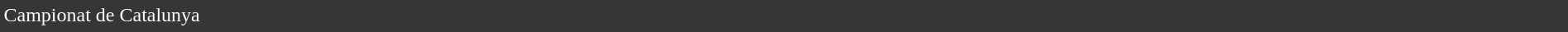<table style="width: 100%; background:#363636; color:white;">
<tr>
<td>Campionat de Catalunya</td>
</tr>
<tr>
</tr>
</table>
